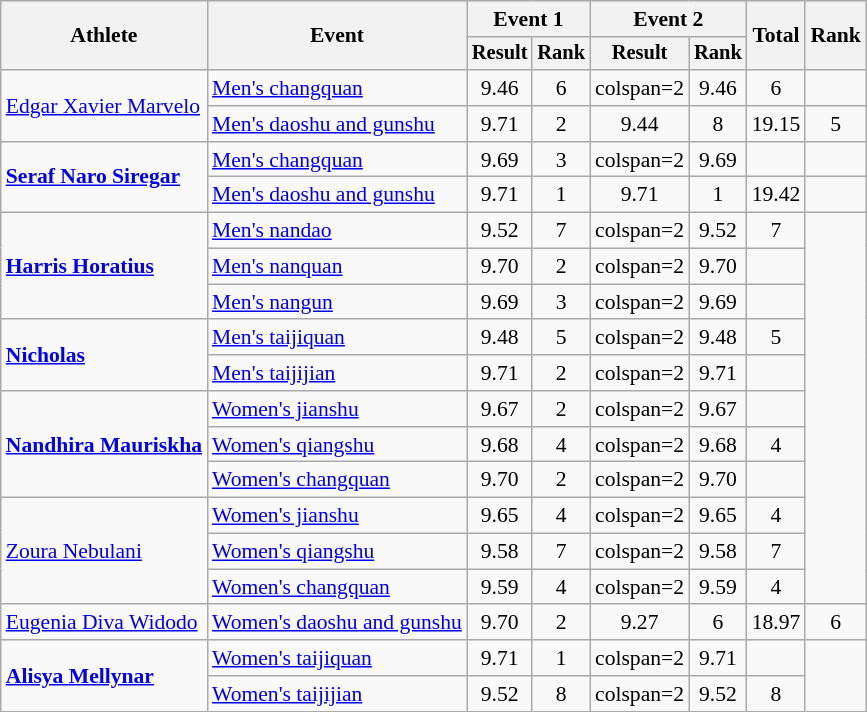<table class=wikitable style="font-size:90%; text-align:center">
<tr>
<th rowspan="2">Athlete</th>
<th rowspan="2">Event</th>
<th colspan="2">Event 1</th>
<th colspan="2">Event 2</th>
<th rowspan="2">Total</th>
<th rowspan="2">Rank</th>
</tr>
<tr style="font-size:95%">
<th>Result</th>
<th>Rank</th>
<th>Result</th>
<th>Rank</th>
</tr>
<tr>
<td align=left rowspan=2><a href='#'>Edgar Xavier Marvelo</a></td>
<td align=left><a href='#'>Men's changquan</a></td>
<td>9.46</td>
<td>6</td>
<td>colspan=2 </td>
<td>9.46</td>
<td>6</td>
</tr>
<tr>
<td align=left><a href='#'>Men's daoshu and gunshu</a></td>
<td>9.71</td>
<td>2</td>
<td>9.44</td>
<td>8</td>
<td>19.15</td>
<td>5</td>
</tr>
<tr>
<td align=left rowspan=2><strong><a href='#'>Seraf Naro Siregar</a></strong></td>
<td align=left><a href='#'>Men's changquan</a></td>
<td>9.69</td>
<td>3</td>
<td>colspan=2 </td>
<td>9.69</td>
<td></td>
</tr>
<tr>
<td align=left><a href='#'>Men's daoshu and gunshu</a></td>
<td>9.71</td>
<td>1</td>
<td>9.71</td>
<td>1</td>
<td>19.42</td>
<td></td>
</tr>
<tr>
<td align=left rowspan=3><strong><a href='#'>Harris Horatius</a></strong></td>
<td align=left><a href='#'>Men's nandao</a></td>
<td>9.52</td>
<td>7</td>
<td>colspan=2 </td>
<td>9.52</td>
<td>7</td>
</tr>
<tr>
<td align=left><a href='#'>Men's nanquan</a></td>
<td>9.70</td>
<td>2</td>
<td>colspan=2 </td>
<td>9.70</td>
<td></td>
</tr>
<tr>
<td align=left><a href='#'>Men's nangun</a></td>
<td>9.69</td>
<td>3</td>
<td>colspan=2 </td>
<td>9.69</td>
<td></td>
</tr>
<tr>
<td align=left rowspan=2><strong><a href='#'>Nicholas</a></strong></td>
<td align=left><a href='#'>Men's taijiquan</a></td>
<td>9.48</td>
<td>5</td>
<td>colspan=2 </td>
<td>9.48</td>
<td>5</td>
</tr>
<tr>
<td align=left><a href='#'>Men's taijijian</a></td>
<td>9.71</td>
<td>2</td>
<td>colspan=2 </td>
<td>9.71</td>
<td></td>
</tr>
<tr>
<td align=left rowspan=3><strong><a href='#'>Nandhira Mauriskha</a></strong></td>
<td align=left><a href='#'>Women's jianshu</a></td>
<td>9.67</td>
<td>2</td>
<td>colspan=2 </td>
<td>9.67</td>
<td></td>
</tr>
<tr>
<td align=left><a href='#'>Women's qiangshu</a></td>
<td>9.68</td>
<td>4</td>
<td>colspan=2 </td>
<td>9.68</td>
<td>4</td>
</tr>
<tr>
<td align=left><a href='#'>Women's changquan</a></td>
<td>9.70</td>
<td>2</td>
<td>colspan=2 </td>
<td>9.70</td>
<td></td>
</tr>
<tr>
<td align=left rowspan=3><a href='#'>Zoura Nebulani</a></td>
<td align=left><a href='#'>Women's jianshu</a></td>
<td>9.65</td>
<td>4</td>
<td>colspan=2 </td>
<td>9.65</td>
<td>4</td>
</tr>
<tr>
<td align=left><a href='#'>Women's qiangshu</a></td>
<td>9.58</td>
<td>7</td>
<td>colspan=2 </td>
<td>9.58</td>
<td>7</td>
</tr>
<tr>
<td align=left><a href='#'>Women's changquan</a></td>
<td>9.59</td>
<td>4</td>
<td>colspan=2 </td>
<td>9.59</td>
<td>4</td>
</tr>
<tr>
<td align=left><a href='#'>Eugenia Diva Widodo</a></td>
<td align=left><a href='#'>Women's daoshu and gunshu</a></td>
<td>9.70</td>
<td>2</td>
<td>9.27</td>
<td>6</td>
<td>18.97</td>
<td>6</td>
</tr>
<tr>
<td align=left rowspan=2><strong><a href='#'>Alisya Mellynar</a></strong></td>
<td align=left><a href='#'>Women's taijiquan</a></td>
<td>9.71</td>
<td>1</td>
<td>colspan=2 </td>
<td>9.71</td>
<td></td>
</tr>
<tr>
<td align=left><a href='#'>Women's taijijian</a></td>
<td>9.52</td>
<td>8</td>
<td>colspan=2 </td>
<td>9.52</td>
<td>8</td>
</tr>
</table>
